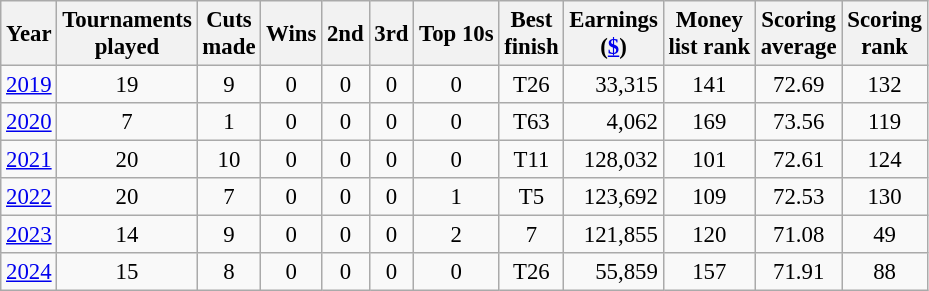<table class="wikitable" style="text-align:center; font-size: 95%;">
<tr>
<th>Year</th>
<th>Tournaments <br>played</th>
<th>Cuts <br>made</th>
<th>Wins</th>
<th>2nd</th>
<th>3rd</th>
<th>Top 10s</th>
<th>Best <br>finish</th>
<th>Earnings<br>(<a href='#'>$</a>)</th>
<th>Money <br>list rank</th>
<th>Scoring <br>average</th>
<th>Scoring<br>rank</th>
</tr>
<tr>
<td><a href='#'>2019</a></td>
<td>19</td>
<td>9</td>
<td>0</td>
<td>0</td>
<td>0</td>
<td>0</td>
<td>T26</td>
<td align=right>33,315</td>
<td>141</td>
<td>72.69</td>
<td>132</td>
</tr>
<tr>
<td><a href='#'>2020</a></td>
<td>7</td>
<td>1</td>
<td>0</td>
<td>0</td>
<td>0</td>
<td>0</td>
<td>T63</td>
<td align=right>4,062</td>
<td>169</td>
<td>73.56</td>
<td>119</td>
</tr>
<tr>
<td><a href='#'>2021</a></td>
<td>20</td>
<td>10</td>
<td>0</td>
<td>0</td>
<td>0</td>
<td>0</td>
<td>T11</td>
<td align=right>128,032</td>
<td>101</td>
<td>72.61</td>
<td>124</td>
</tr>
<tr>
<td><a href='#'>2022</a></td>
<td>20</td>
<td>7</td>
<td>0</td>
<td>0</td>
<td>0</td>
<td>1</td>
<td>T5</td>
<td align=right>123,692</td>
<td>109</td>
<td>72.53</td>
<td>130</td>
</tr>
<tr>
<td><a href='#'>2023</a></td>
<td>14</td>
<td>9</td>
<td>0</td>
<td>0</td>
<td>0</td>
<td>2</td>
<td>7</td>
<td align=right>121,855</td>
<td>120</td>
<td>71.08</td>
<td>49</td>
</tr>
<tr>
<td><a href='#'>2024</a></td>
<td>15</td>
<td>8</td>
<td>0</td>
<td>0</td>
<td>0</td>
<td>0</td>
<td>T26</td>
<td align=right>55,859</td>
<td>157</td>
<td>71.91</td>
<td>88</td>
</tr>
</table>
